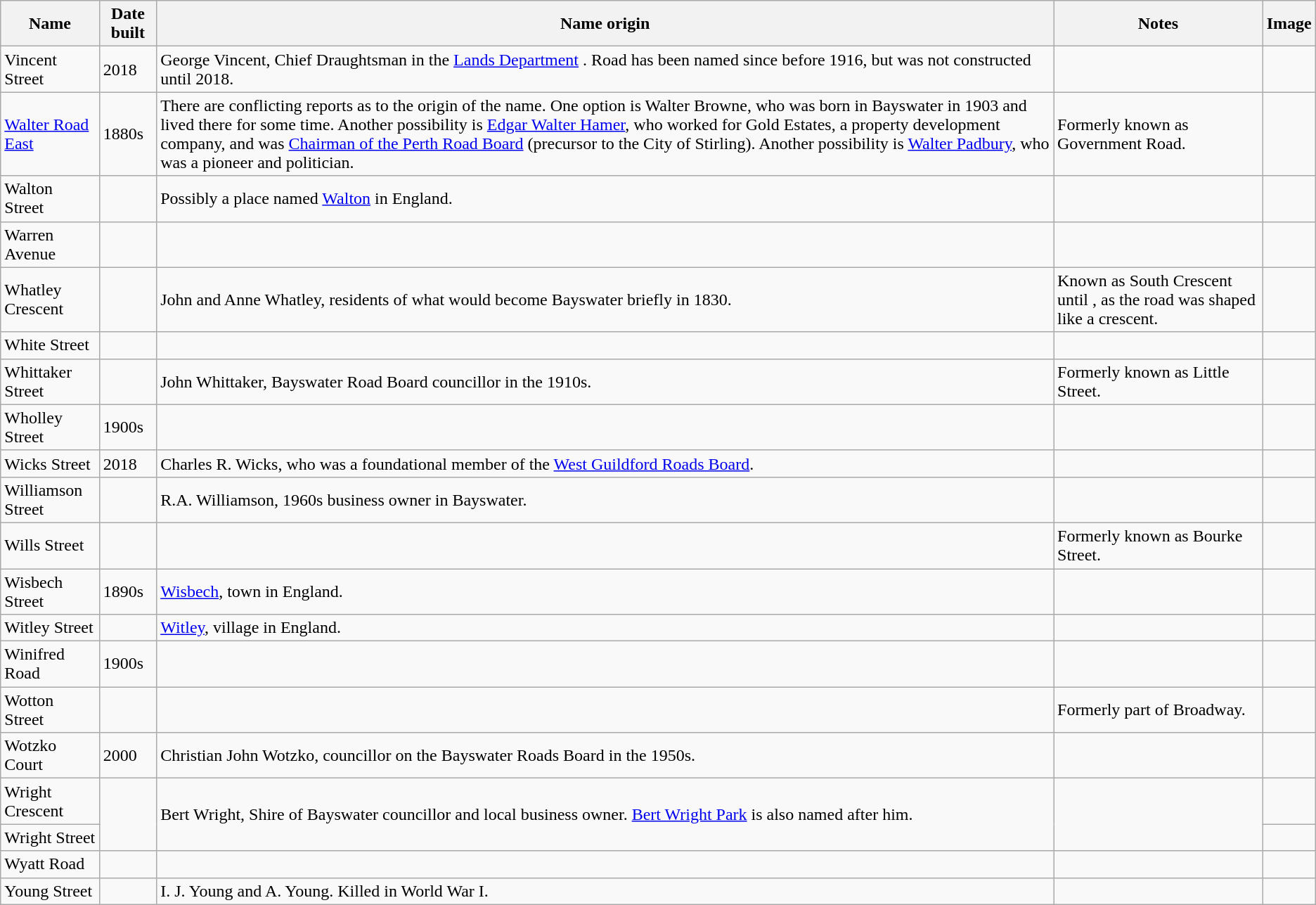<table class="wikitable">
<tr>
<th>Name</th>
<th>Date built</th>
<th>Name origin</th>
<th>Notes</th>
<th>Image</th>
</tr>
<tr>
<td>Vincent Street</td>
<td>2018</td>
<td>George Vincent, Chief Draughtsman in the <a href='#'>Lands Department</a> . Road has been named since before 1916, but was not constructed until 2018.</td>
<td></td>
<td></td>
</tr>
<tr>
<td><a href='#'>Walter Road East</a></td>
<td>1880s</td>
<td>There are conflicting reports as to the origin of the name. One option is Walter Browne, who was born in Bayswater in 1903 and lived there for some time. Another possibility is <a href='#'>Edgar Walter Hamer</a>, who worked for Gold Estates, a property development company, and was <a href='#'>Chairman of the Perth Road Board</a> (precursor to the City of Stirling). Another possibility is <a href='#'>Walter Padbury</a>, who was a pioneer and politician.</td>
<td>Formerly known as Government Road.</td>
<td></td>
</tr>
<tr>
<td>Walton Street</td>
<td></td>
<td>Possibly a place named <a href='#'>Walton</a> in England.</td>
<td></td>
<td></td>
</tr>
<tr>
<td>Warren Avenue</td>
<td></td>
<td></td>
<td></td>
<td></td>
</tr>
<tr>
<td>Whatley Crescent</td>
<td></td>
<td>John and Anne Whatley, residents of what would become Bayswater briefly in 1830.</td>
<td>Known as South Crescent until , as the road was shaped like a crescent.</td>
<td></td>
</tr>
<tr>
<td>White Street</td>
<td></td>
<td></td>
<td></td>
<td></td>
</tr>
<tr>
<td>Whittaker Street</td>
<td></td>
<td>John Whittaker, Bayswater Road Board councillor in the 1910s.</td>
<td>Formerly known as Little Street.</td>
<td></td>
</tr>
<tr>
<td>Wholley Street</td>
<td>1900s</td>
<td></td>
<td></td>
<td></td>
</tr>
<tr>
<td>Wicks Street</td>
<td>2018</td>
<td>Charles R. Wicks, who was a foundational member of the <a href='#'>West Guildford Roads Board</a>.</td>
<td></td>
<td></td>
</tr>
<tr>
<td>Williamson Street</td>
<td></td>
<td>R.A. Williamson, 1960s business owner in Bayswater.</td>
<td></td>
<td></td>
</tr>
<tr>
<td>Wills Street</td>
<td></td>
<td></td>
<td>Formerly known as Bourke Street.</td>
<td></td>
</tr>
<tr>
<td>Wisbech Street</td>
<td>1890s</td>
<td><a href='#'>Wisbech</a>, town in England.</td>
<td></td>
<td></td>
</tr>
<tr>
<td>Witley Street</td>
<td></td>
<td><a href='#'>Witley</a>, village in England.</td>
<td></td>
<td></td>
</tr>
<tr>
<td>Winifred Road</td>
<td>1900s</td>
<td></td>
<td></td>
<td></td>
</tr>
<tr>
<td>Wotton Street</td>
<td></td>
<td></td>
<td>Formerly part of Broadway.</td>
<td></td>
</tr>
<tr>
<td>Wotzko Court</td>
<td>2000</td>
<td>Christian John Wotzko, councillor on the Bayswater Roads Board in the 1950s.</td>
<td></td>
<td></td>
</tr>
<tr>
<td>Wright Crescent</td>
<td rowspan="2"></td>
<td rowspan="2">Bert Wright, Shire of Bayswater councillor and local business owner. <a href='#'>Bert Wright Park</a> is also named after him.</td>
<td rowspan="2"></td>
<td></td>
</tr>
<tr>
<td>Wright Street</td>
<td></td>
</tr>
<tr>
<td>Wyatt Road</td>
<td></td>
<td></td>
<td></td>
<td></td>
</tr>
<tr>
<td>Young Street</td>
<td></td>
<td>I. J. Young and A. Young. Killed in World War I.</td>
<td></td>
<td></td>
</tr>
</table>
